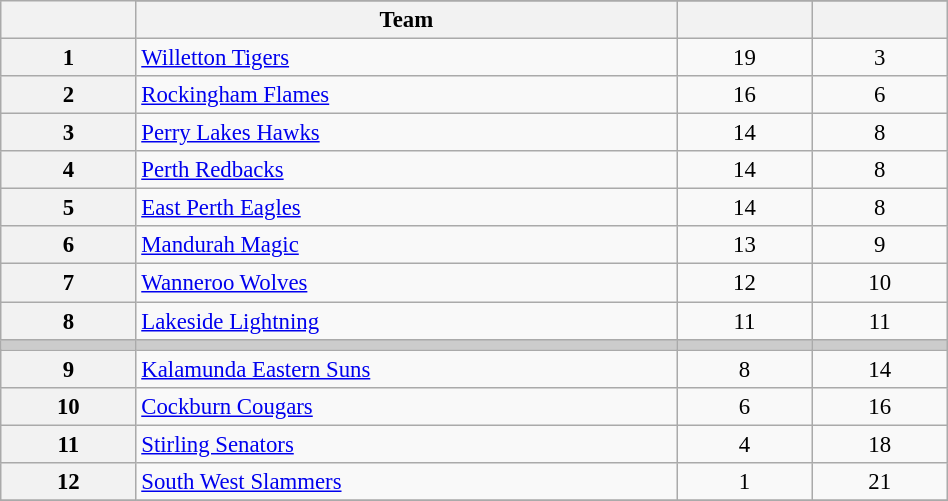<table class="wikitable" width="50%" style="font-size:95%; text-align:center">
<tr>
<th width="5%" rowspan=2></th>
</tr>
<tr>
<th width="20%">Team</th>
<th width="5%"></th>
<th width="5%"></th>
</tr>
<tr>
<th>1</th>
<td align=left><a href='#'>Willetton Tigers</a></td>
<td>19</td>
<td>3</td>
</tr>
<tr>
<th>2</th>
<td align=left><a href='#'>Rockingham Flames</a></td>
<td>16</td>
<td>6</td>
</tr>
<tr>
<th>3</th>
<td align=left><a href='#'>Perry Lakes Hawks</a></td>
<td>14</td>
<td>8</td>
</tr>
<tr>
<th>4</th>
<td align=left><a href='#'>Perth Redbacks</a></td>
<td>14</td>
<td>8</td>
</tr>
<tr>
<th>5</th>
<td align=left><a href='#'>East Perth Eagles</a></td>
<td>14</td>
<td>8</td>
</tr>
<tr>
<th>6</th>
<td align=left><a href='#'>Mandurah Magic</a></td>
<td>13</td>
<td>9</td>
</tr>
<tr>
<th>7</th>
<td align=left><a href='#'>Wanneroo Wolves</a></td>
<td>12</td>
<td>10</td>
</tr>
<tr>
<th>8</th>
<td align=left><a href='#'>Lakeside Lightning</a></td>
<td>11</td>
<td>11</td>
</tr>
<tr bgcolor="#cccccc">
<td></td>
<td></td>
<td></td>
<td></td>
</tr>
<tr>
<th>9</th>
<td align=left><a href='#'>Kalamunda Eastern Suns</a></td>
<td>8</td>
<td>14</td>
</tr>
<tr>
<th>10</th>
<td align=left><a href='#'>Cockburn Cougars</a></td>
<td>6</td>
<td>16</td>
</tr>
<tr>
<th>11</th>
<td align=left><a href='#'>Stirling Senators</a></td>
<td>4</td>
<td>18</td>
</tr>
<tr>
<th>12</th>
<td align=left><a href='#'>South West Slammers</a></td>
<td>1</td>
<td>21</td>
</tr>
<tr>
</tr>
</table>
